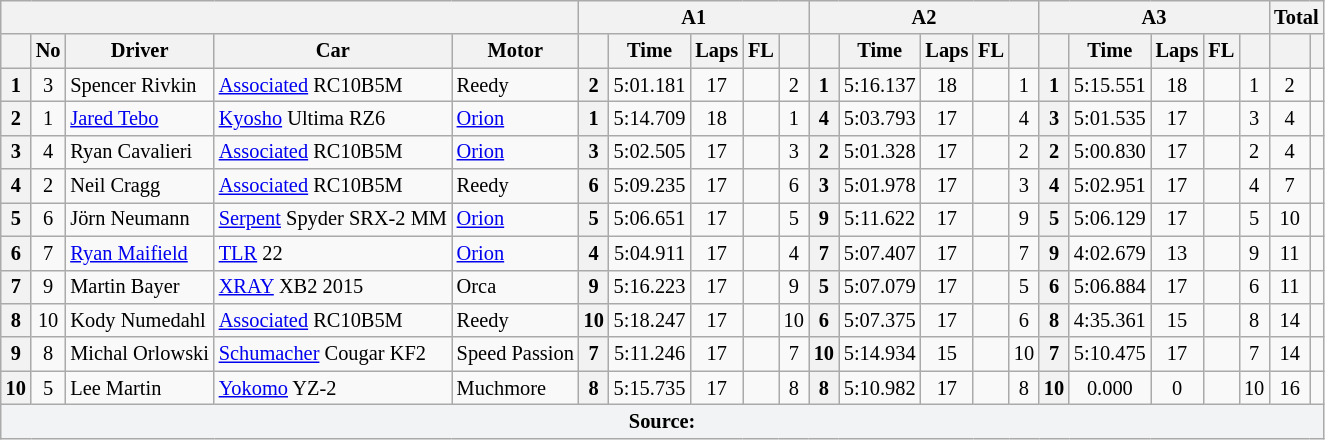<table class="wikitable" style="font-size:85%;">
<tr>
<th colspan="5"></th>
<th colspan="5" style="text-align:center;">A1</th>
<th colspan="5" style="text-align:center;">A2</th>
<th colspan="5" style="text-align:center;">A3</th>
<th colspan="2" style="text-align:center;">Total</th>
</tr>
<tr>
<th style="text-align:center;"></th>
<th style="text-align:center;">No</th>
<th style="text-align:center;">Driver</th>
<th style="text-align:center;">Car</th>
<th style="text-align:center;">Motor</th>
<th style="text-align:center;"></th>
<th style="text-align:center;">Time</th>
<th style="text-align:center;">Laps</th>
<th style="text-align:center;">FL</th>
<th style="text-align:center;"></th>
<th style="text-align:center;"></th>
<th style="text-align:center;">Time</th>
<th style="text-align:center;">Laps</th>
<th style="text-align:center;">FL</th>
<th style="text-align:center;"></th>
<th style="text-align:center;"></th>
<th style="text-align:center;">Time</th>
<th style="text-align:center;">Laps</th>
<th style="text-align:center;">FL</th>
<th style="text-align:center;"></th>
<th style="text-align:center;"></th>
<th style="text-align:center;"></th>
</tr>
<tr>
<th style="text-align:center;">1</th>
<td style="text-align:center;">3</td>
<td> Spencer Rivkin</td>
<td><a href='#'>Associated</a> RC10B5M</td>
<td>Reedy</td>
<th style="text-align:center;">2</th>
<td style="text-align:center;">5:01.181</td>
<td style="text-align:center;">17</td>
<td style="text-align:center;"></td>
<td style="text-align:center;">2</td>
<th style="text-align:center;">1</th>
<td style="text-align:center;">5:16.137</td>
<td style="text-align:center;">18</td>
<td style="text-align:center;"></td>
<td style="text-align:center;">1</td>
<th style="text-align:center;">1</th>
<td style="text-align:center;">5:15.551</td>
<td style="text-align:center;">18</td>
<td style="text-align:center;"></td>
<td style="text-align:center;">1</td>
<td style="text-align:center;">2</td>
<td style="text-align:center;"></td>
</tr>
<tr>
<th style="text-align:center;">2</th>
<td style="text-align:center;">1</td>
<td> <a href='#'>Jared Tebo</a></td>
<td><a href='#'>Kyosho</a> Ultima RZ6</td>
<td><a href='#'>Orion</a></td>
<th style="text-align:center;">1</th>
<td style="text-align:center;">5:14.709</td>
<td style="text-align:center;">18</td>
<td style="text-align:center;"></td>
<td style="text-align:center;">1</td>
<th style="text-align:center;">4</th>
<td style="text-align:center;">5:03.793</td>
<td style="text-align:center;">17</td>
<td style="text-align:center;"></td>
<td style="text-align:center;">4</td>
<th style="text-align:center;">3</th>
<td style="text-align:center;">5:01.535</td>
<td style="text-align:center;">17</td>
<td style="text-align:center;"></td>
<td style="text-align:center;">3</td>
<td style="text-align:center;">4</td>
<td style="text-align:center;"></td>
</tr>
<tr>
<th style="text-align:center;">3</th>
<td style="text-align:center;">4</td>
<td> Ryan Cavalieri</td>
<td><a href='#'>Associated</a> RC10B5M</td>
<td><a href='#'>Orion</a></td>
<th style="text-align:center;">3</th>
<td style="text-align:center;">5:02.505</td>
<td style="text-align:center;">17</td>
<td style="text-align:center;"></td>
<td style="text-align:center;">3</td>
<th style="text-align:center;">2</th>
<td style="text-align:center;">5:01.328</td>
<td style="text-align:center;">17</td>
<td style="text-align:center;"></td>
<td style="text-align:center;">2</td>
<th style="text-align:center;">2</th>
<td style="text-align:center;">5:00.830</td>
<td style="text-align:center;">17</td>
<td style="text-align:center;"></td>
<td style="text-align:center;">2</td>
<td style="text-align:center;">4</td>
<td style="text-align:center;"></td>
</tr>
<tr>
<th style="text-align:center;">4</th>
<td style="text-align:center;">2</td>
<td> Neil Cragg</td>
<td><a href='#'>Associated</a> RC10B5M</td>
<td>Reedy</td>
<th style="text-align:center;">6</th>
<td style="text-align:center;">5:09.235</td>
<td style="text-align:center;">17</td>
<td style="text-align:center;"></td>
<td style="text-align:center;">6</td>
<th style="text-align:center;">3</th>
<td style="text-align:center;">5:01.978</td>
<td style="text-align:center;">17</td>
<td style="text-align:center;"></td>
<td style="text-align:center;">3</td>
<th style="text-align:center;">4</th>
<td style="text-align:center;">5:02.951</td>
<td style="text-align:center;">17</td>
<td style="text-align:center;"></td>
<td style="text-align:center;">4</td>
<td style="text-align:center;">7</td>
<td style="text-align:center;"></td>
</tr>
<tr>
<th style="text-align:center;">5</th>
<td style="text-align:center;">6</td>
<td> Jörn Neumann</td>
<td><a href='#'>Serpent</a> Spyder SRX-2 MM</td>
<td><a href='#'>Orion</a></td>
<th style="text-align:center;">5</th>
<td style="text-align:center;">5:06.651</td>
<td style="text-align:center;">17</td>
<td style="text-align:center;"></td>
<td style="text-align:center;">5</td>
<th style="text-align:center;">9</th>
<td style="text-align:center;">5:11.622</td>
<td style="text-align:center;">17</td>
<td style="text-align:center;"></td>
<td style="text-align:center;">9</td>
<th style="text-align:center;">5</th>
<td style="text-align:center;">5:06.129</td>
<td style="text-align:center;">17</td>
<td style="text-align:center;"></td>
<td style="text-align:center;">5</td>
<td style="text-align:center;">10</td>
<td style="text-align:center;"></td>
</tr>
<tr>
<th style="text-align:center;">6</th>
<td style="text-align:center;">7</td>
<td> <a href='#'>Ryan Maifield</a></td>
<td><a href='#'>TLR</a> 22</td>
<td><a href='#'>Orion</a></td>
<th style="text-align:center;">4</th>
<td style="text-align:center;">5:04.911</td>
<td style="text-align:center;">17</td>
<td style="text-align:center;"></td>
<td style="text-align:center;">4</td>
<th style="text-align:center;">7</th>
<td style="text-align:center;">5:07.407</td>
<td style="text-align:center;">17</td>
<td style="text-align:center;"></td>
<td style="text-align:center;">7</td>
<th style="text-align:center;">9</th>
<td style="text-align:center;">4:02.679</td>
<td style="text-align:center;">13</td>
<td style="text-align:center;"></td>
<td style="text-align:center;">9</td>
<td style="text-align:center;">11</td>
<td style="text-align:center;"></td>
</tr>
<tr>
<th style="text-align:center;">7</th>
<td style="text-align:center;">9</td>
<td> Martin Bayer</td>
<td><a href='#'>XRAY</a> XB2 2015</td>
<td>Orca</td>
<th style="text-align:center;">9</th>
<td style="text-align:center;">5:16.223</td>
<td style="text-align:center;">17</td>
<td style="text-align:center;"></td>
<td style="text-align:center;">9</td>
<th style="text-align:center;">5</th>
<td style="text-align:center;">5:07.079</td>
<td style="text-align:center;">17</td>
<td style="text-align:center;"></td>
<td style="text-align:center;">5</td>
<th style="text-align:center;">6</th>
<td style="text-align:center;">5:06.884</td>
<td style="text-align:center;">17</td>
<td style="text-align:center;"></td>
<td style="text-align:center;">6</td>
<td style="text-align:center;">11</td>
<td style="text-align:center;"></td>
</tr>
<tr>
<th style="text-align:center;">8</th>
<td style="text-align:center;">10</td>
<td> Kody Numedahl</td>
<td><a href='#'>Associated</a> RC10B5M</td>
<td>Reedy</td>
<th style="text-align:center;">10</th>
<td style="text-align:center;">5:18.247</td>
<td style="text-align:center;">17</td>
<td style="text-align:center;"></td>
<td style="text-align:center;">10</td>
<th style="text-align:center;">6</th>
<td style="text-align:center;">5:07.375</td>
<td style="text-align:center;">17</td>
<td style="text-align:center;"></td>
<td style="text-align:center;">6</td>
<th style="text-align:center;">8</th>
<td style="text-align:center;">4:35.361</td>
<td style="text-align:center;">15</td>
<td style="text-align:center;"></td>
<td style="text-align:center;">8</td>
<td style="text-align:center;">14</td>
<td style="text-align:center;"></td>
</tr>
<tr>
<th style="text-align:center;">9</th>
<td style="text-align:center;">8</td>
<td> Michal Orlowski</td>
<td><a href='#'>Schumacher</a> Cougar KF2</td>
<td>Speed Passion</td>
<th style="text-align:center;">7</th>
<td style="text-align:center;">5:11.246</td>
<td style="text-align:center;">17</td>
<td style="text-align:center;"></td>
<td style="text-align:center;">7</td>
<th style="text-align:center;">10</th>
<td style="text-align:center;">5:14.934</td>
<td style="text-align:center;">15</td>
<td style="text-align:center;"></td>
<td style="text-align:center;">10</td>
<th style="text-align:center;">7</th>
<td style="text-align:center;">5:10.475</td>
<td style="text-align:center;">17</td>
<td style="text-align:center;"></td>
<td style="text-align:center;">7</td>
<td style="text-align:center;">14</td>
<td style="text-align:center;"></td>
</tr>
<tr>
<th style="text-align:center;">10</th>
<td style="text-align:center;">5</td>
<td> Lee Martin</td>
<td><a href='#'>Yokomo</a> YZ-2</td>
<td>Muchmore</td>
<th style="text-align:center;">8</th>
<td style="text-align:center;">5:15.735</td>
<td style="text-align:center;">17</td>
<td style="text-align:center;"></td>
<td style="text-align:center;">8</td>
<th style="text-align:center;">8</th>
<td style="text-align:center;">5:10.982</td>
<td style="text-align:center;">17</td>
<td style="text-align:center;"></td>
<td style="text-align:center;">8</td>
<th style="text-align:center;">10</th>
<td style="text-align:center;">0.000</td>
<td style="text-align:center;">0</td>
<td style="text-align:center;"></td>
<td style="text-align:center;">10</td>
<td style="text-align:center;">16</td>
<td style="text-align:center;"></td>
</tr>
<tr>
<th style="background:#f2f3f4;" colspan="22">Source:</th>
</tr>
</table>
